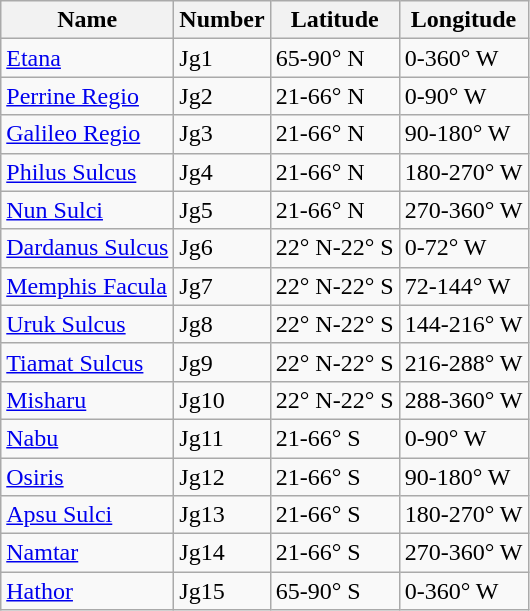<table class="wikitable">
<tr>
<th>Name</th>
<th>Number</th>
<th>Latitude</th>
<th>Longitude</th>
</tr>
<tr>
<td><a href='#'>Etana</a></td>
<td>Jg1</td>
<td>65-90° N</td>
<td>0-360° W</td>
</tr>
<tr>
<td><a href='#'>Perrine Regio</a></td>
<td>Jg2</td>
<td>21-66° N</td>
<td>0-90° W</td>
</tr>
<tr>
<td><a href='#'>Galileo Regio</a></td>
<td>Jg3</td>
<td>21-66° N</td>
<td>90-180° W</td>
</tr>
<tr>
<td><a href='#'>Philus Sulcus</a></td>
<td>Jg4</td>
<td>21-66° N</td>
<td>180-270° W</td>
</tr>
<tr>
<td><a href='#'>Nun Sulci</a></td>
<td>Jg5</td>
<td>21-66° N</td>
<td>270-360° W</td>
</tr>
<tr>
<td><a href='#'>Dardanus Sulcus</a></td>
<td>Jg6</td>
<td>22° N-22° S</td>
<td>0-72° W</td>
</tr>
<tr>
<td><a href='#'>Memphis Facula</a></td>
<td>Jg7</td>
<td>22° N-22° S</td>
<td>72-144° W</td>
</tr>
<tr>
<td><a href='#'>Uruk Sulcus</a></td>
<td>Jg8</td>
<td>22° N-22° S</td>
<td>144-216° W</td>
</tr>
<tr>
<td><a href='#'>Tiamat Sulcus</a></td>
<td>Jg9</td>
<td>22° N-22° S</td>
<td>216-288° W</td>
</tr>
<tr>
<td><a href='#'>Misharu</a></td>
<td>Jg10</td>
<td>22° N-22° S</td>
<td>288-360° W</td>
</tr>
<tr>
<td><a href='#'>Nabu</a></td>
<td>Jg11</td>
<td>21-66° S</td>
<td>0-90° W</td>
</tr>
<tr>
<td><a href='#'>Osiris</a></td>
<td>Jg12</td>
<td>21-66° S</td>
<td>90-180° W</td>
</tr>
<tr>
<td><a href='#'>Apsu Sulci</a></td>
<td>Jg13</td>
<td>21-66° S</td>
<td>180-270° W</td>
</tr>
<tr>
<td><a href='#'>Namtar</a></td>
<td>Jg14</td>
<td>21-66° S</td>
<td>270-360° W</td>
</tr>
<tr>
<td><a href='#'>Hathor</a></td>
<td>Jg15</td>
<td>65-90° S</td>
<td>0-360° W</td>
</tr>
</table>
